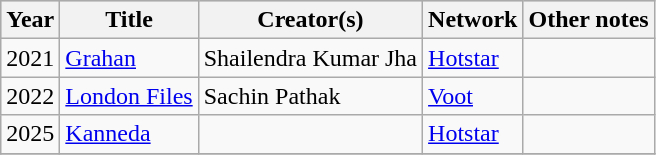<table class="wikitable">
<tr style="background:#ccc; text-align:center;">
<th>Year</th>
<th>Title</th>
<th>Creator(s)</th>
<th>Network</th>
<th>Other notes</th>
</tr>
<tr>
<td>2021</td>
<td><a href='#'>Grahan</a></td>
<td>Shailendra Kumar Jha</td>
<td><a href='#'>Hotstar</a></td>
<td></td>
</tr>
<tr>
<td>2022</td>
<td><a href='#'>London Files</a></td>
<td>Sachin Pathak</td>
<td><a href='#'>Voot</a></td>
<td></td>
</tr>
<tr>
<td>2025</td>
<td><a href='#'>Kanneda</a></td>
<td></td>
<td><a href='#'>Hotstar</a></td>
<td></td>
</tr>
<tr>
</tr>
</table>
